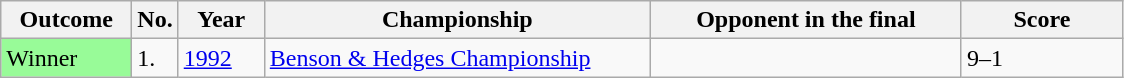<table class="sortable wikitable">
<tr>
<th width="80">Outcome</th>
<th width="20">No.</th>
<th width="50">Year</th>
<th width="250">Championship</th>
<th width="200">Opponent in the final</th>
<th width="100">Score</th>
</tr>
<tr>
<td style="background:#98FB98">Winner</td>
<td>1.</td>
<td><a href='#'>1992</a></td>
<td><a href='#'>Benson & Hedges Championship</a></td>
<td> </td>
<td>9–1</td>
</tr>
</table>
